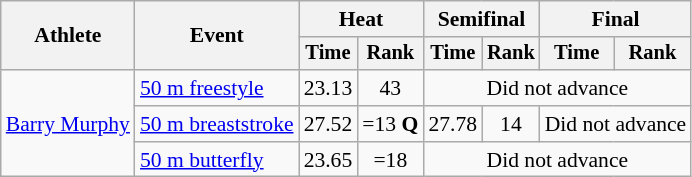<table class=wikitable style="font-size:90%">
<tr>
<th rowspan="2">Athlete</th>
<th rowspan="2">Event</th>
<th colspan="2">Heat</th>
<th colspan="2">Semifinal</th>
<th colspan="2">Final</th>
</tr>
<tr style="font-size:95%">
<th>Time</th>
<th>Rank</th>
<th>Time</th>
<th>Rank</th>
<th>Time</th>
<th>Rank</th>
</tr>
<tr align=center>
<td align=left rowspan=3><a href='#'>Barry Murphy</a></td>
<td align=left><a href='#'>50 m freestyle</a></td>
<td>23.13</td>
<td>43</td>
<td colspan=4>Did not advance</td>
</tr>
<tr align=center>
<td align=left><a href='#'>50 m breaststroke</a></td>
<td>27.52</td>
<td>=13 <strong>Q</strong></td>
<td>27.78</td>
<td>14</td>
<td colspan=2>Did not advance</td>
</tr>
<tr align=center>
<td align=left><a href='#'>50 m butterfly</a></td>
<td>23.65</td>
<td>=18</td>
<td colspan=4>Did not advance</td>
</tr>
</table>
